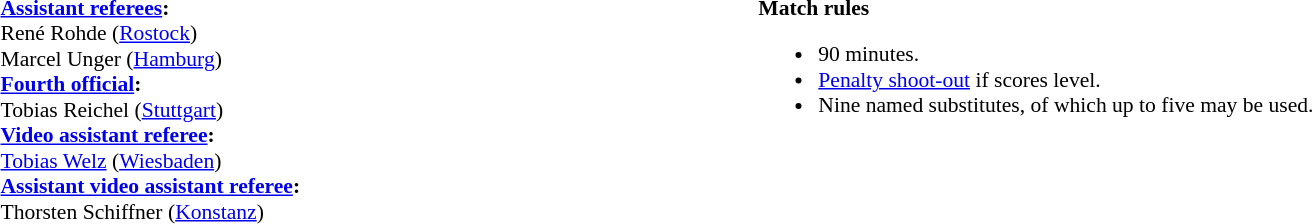<table style="width:100%; font-size:90%;">
<tr>
<td><br><strong><a href='#'>Assistant referees</a>:</strong>
<br>René Rohde (<a href='#'>Rostock</a>)
<br>Marcel Unger (<a href='#'>Hamburg</a>)
<br><strong><a href='#'>Fourth official</a>:</strong>
<br>Tobias Reichel (<a href='#'>Stuttgart</a>)
<br><strong><a href='#'>Video assistant referee</a>:</strong>
<br><a href='#'>Tobias Welz</a> (<a href='#'>Wiesbaden</a>)
<br><strong><a href='#'>Assistant video assistant referee</a>:</strong>
<br>Thorsten Schiffner (<a href='#'>Konstanz</a>)</td>
<td style="width:60%; vertical-align:top;"><br><strong>Match rules</strong><ul><li>90 minutes.</li><li><a href='#'>Penalty shoot-out</a> if scores level.</li><li>Nine named substitutes, of which up to five may be used.</li></ul></td>
</tr>
</table>
